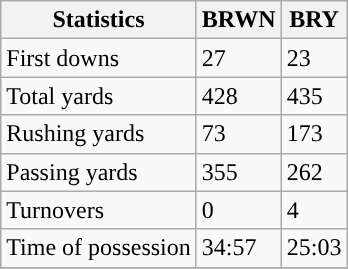<table class="wikitable">
<tr>
<th>Statistics</th>
<th>BRWN</th>
<th>BRY</th>
</tr>
<tr>
<td>First downs</td>
<td>27</td>
<td>23</td>
</tr>
<tr>
<td>Total yards</td>
<td>428</td>
<td>435</td>
</tr>
<tr>
<td>Rushing yards</td>
<td>73</td>
<td>173</td>
</tr>
<tr>
<td>Passing yards</td>
<td>355</td>
<td>262</td>
</tr>
<tr>
<td>Turnovers</td>
<td>0</td>
<td>4</td>
</tr>
<tr>
<td>Time of possession</td>
<td>34:57</td>
<td>25:03</td>
</tr>
<tr>
</tr>
</table>
